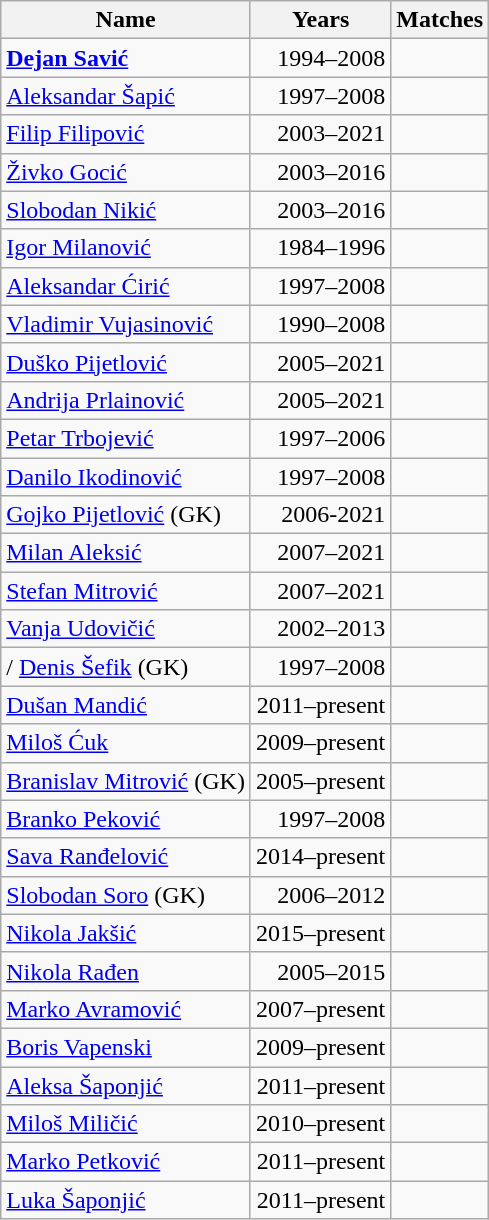<table class="wikitable sortable static-row-numbers" style="text-align:right;">
<tr>
<th>Name</th>
<th>Years</th>
<th>Matches</th>
</tr>
<tr>
<td style=text-align:left> <strong><a href='#'>Dejan Savić</a></strong></td>
<td>1994–2008</td>
<td></td>
</tr>
<tr>
<td style=text-align:left> <a href='#'>Aleksandar Šapić</a></td>
<td>1997–2008</td>
<td></td>
</tr>
<tr>
<td style=text-align:left> <a href='#'>Filip Filipović</a></td>
<td>2003–2021</td>
<td></td>
</tr>
<tr>
<td style=text-align:left> <a href='#'>Živko Gocić</a></td>
<td>2003–2016</td>
<td></td>
</tr>
<tr>
<td style=text-align:left> <a href='#'>Slobodan Nikić</a></td>
<td>2003–2016</td>
<td></td>
</tr>
<tr>
<td style=text-align:left> <a href='#'>Igor Milanović</a></td>
<td>1984–1996</td>
<td></td>
</tr>
<tr>
<td style=text-align:left> <a href='#'>Aleksandar Ćirić</a></td>
<td>1997–2008</td>
<td></td>
</tr>
<tr>
<td style=text-align:left> <a href='#'>Vladimir Vujasinović</a></td>
<td>1990–2008</td>
<td></td>
</tr>
<tr>
<td style=text-align:left> <a href='#'>Duško Pijetlović</a></td>
<td>2005–2021</td>
<td></td>
</tr>
<tr>
<td style=text-align:left> <a href='#'>Andrija Prlainović</a></td>
<td>2005–2021</td>
<td></td>
</tr>
<tr>
<td style=text-align:left> <a href='#'>Petar Trbojević</a></td>
<td>1997–2006</td>
<td></td>
</tr>
<tr>
<td style=text-align:left> <a href='#'>Danilo Ikodinović</a></td>
<td>1997–2008</td>
<td></td>
</tr>
<tr>
<td style=text-align:left> <a href='#'>Gojko Pijetlović</a> (GK)</td>
<td>2006-2021</td>
<td></td>
</tr>
<tr>
<td style=text-align:left> <a href='#'>Milan Aleksić</a></td>
<td>2007–2021</td>
<td></td>
</tr>
<tr>
<td style=text-align:left> <a href='#'>Stefan Mitrović</a></td>
<td>2007–2021</td>
<td></td>
</tr>
<tr>
<td style=text-align:left> <a href='#'>Vanja Udovičić</a></td>
<td>2002–2013</td>
<td></td>
</tr>
<tr>
<td style=text-align:left> /  <a href='#'>Denis Šefik</a> (GK)</td>
<td>1997–2008</td>
<td></td>
</tr>
<tr>
<td style=text-align:left> <a href='#'>Dušan Mandić</a></td>
<td>2011–present</td>
<td></td>
</tr>
<tr>
<td style=text-align:left> <a href='#'>Miloš Ćuk</a></td>
<td>2009–present</td>
<td></td>
</tr>
<tr>
<td style=text-align:left> <a href='#'>Branislav Mitrović</a> (GK)</td>
<td>2005–present</td>
<td></td>
</tr>
<tr>
<td style=text-align:left> <a href='#'>Branko Peković</a></td>
<td>1997–2008</td>
<td></td>
</tr>
<tr>
<td style=text-align:left> <a href='#'>Sava Ranđelović</a></td>
<td>2014–present</td>
<td></td>
</tr>
<tr>
<td style=text-align:left> <a href='#'>Slobodan Soro</a> (GK)</td>
<td>2006–2012</td>
<td></td>
</tr>
<tr>
<td style=text-align:left> <a href='#'>Nikola Jakšić</a></td>
<td>2015–present</td>
<td></td>
</tr>
<tr>
<td style=text-align:left> <a href='#'>Nikola Rađen</a></td>
<td>2005–2015</td>
<td></td>
</tr>
<tr>
<td style=text-align:left> <a href='#'>Marko Avramović</a></td>
<td>2007–present</td>
<td></td>
</tr>
<tr>
<td style=text-align:left> <a href='#'>Boris Vapenski</a></td>
<td>2009–present</td>
<td></td>
</tr>
<tr>
<td style=text-align:left> <a href='#'>Aleksa Šaponjić</a></td>
<td>2011–present</td>
<td></td>
</tr>
<tr>
<td style=text-align:left> <a href='#'>Miloš Miličić</a></td>
<td>2010–present</td>
<td></td>
</tr>
<tr>
<td style=text-align:left> <a href='#'>Marko Petković</a></td>
<td>2011–present</td>
<td></td>
</tr>
<tr>
<td style=text-align:left> <a href='#'>Luka Šaponjić</a></td>
<td>2011–present</td>
<td></td>
</tr>
</table>
